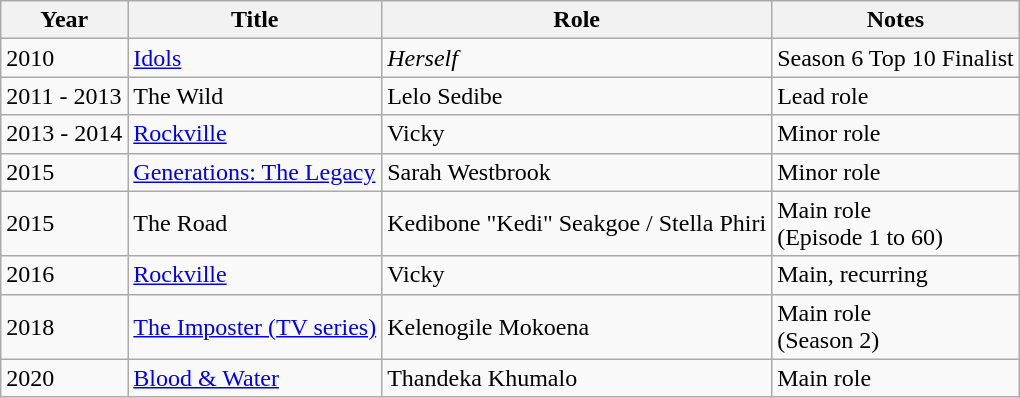<table class="wikitable">
<tr>
<th>Year</th>
<th>Title</th>
<th>Role</th>
<th>Notes</th>
</tr>
<tr>
<td>2010</td>
<td><a href='#'>Idols</a></td>
<td><em>Herself</em></td>
<td>Season 6 Top 10 Finalist</td>
</tr>
<tr>
<td>2011 - 2013</td>
<td>The Wild</td>
<td>Lelo Sedibe</td>
<td>Lead role</td>
</tr>
<tr>
<td>2013 - 2014</td>
<td><a href='#'>Rockville</a></td>
<td>Vicky</td>
<td>Minor role</td>
</tr>
<tr>
<td>2015</td>
<td><a href='#'>Generations: The Legacy</a></td>
<td>Sarah Westbrook</td>
<td>Minor role</td>
</tr>
<tr>
<td>2015</td>
<td>The Road</td>
<td>Kedibone "Kedi" Seakgoe / Stella Phiri</td>
<td>Main role<br>(Episode 1 to 60)</td>
</tr>
<tr>
<td>2016</td>
<td><a href='#'>Rockville</a></td>
<td>Vicky</td>
<td>Main, recurring</td>
</tr>
<tr>
<td>2018</td>
<td><a href='#'>The Imposter (TV series)</a></td>
<td>Kelenogile Mokoena</td>
<td>Main role<br>(Season 2)</td>
</tr>
<tr>
<td>2020</td>
<td><a href='#'>Blood & Water</a></td>
<td>Thandeka Khumalo</td>
<td>Main role</td>
</tr>
</table>
